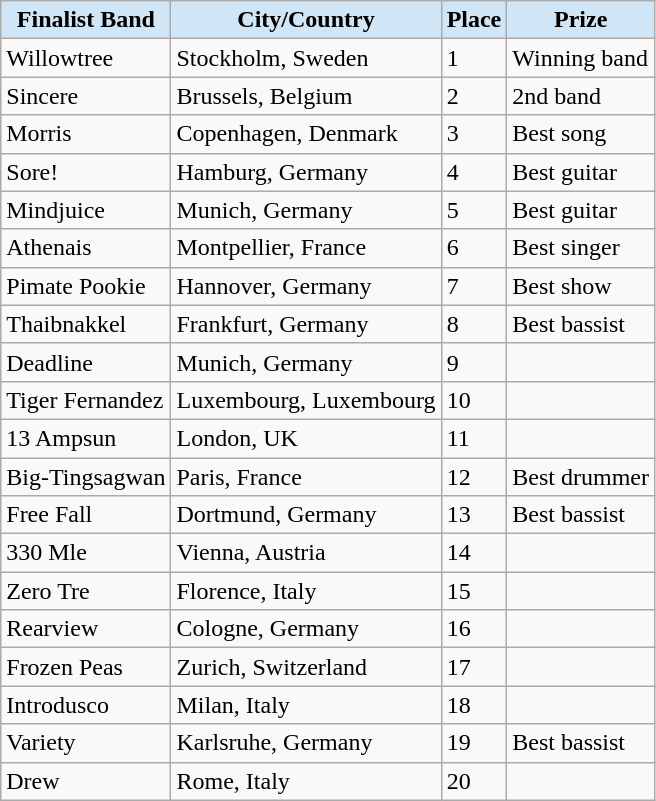<table class="wikitable collapsible">
<tr>
<th style="background:#d0e5f5">Finalist Band</th>
<th style="background:#d0e5f5">City/Country</th>
<th style="background:#d0e5f5">Place</th>
<th style="background:#d0e5f5">Prize</th>
</tr>
<tr>
<td>Willowtree</td>
<td>Stockholm, Sweden</td>
<td>1</td>
<td>Winning band</td>
</tr>
<tr>
<td>Sincere</td>
<td>Brussels, Belgium</td>
<td>2</td>
<td>2nd band</td>
</tr>
<tr>
<td>Morris</td>
<td>Copenhagen, Denmark</td>
<td>3</td>
<td>Best song</td>
</tr>
<tr>
<td>Sore!</td>
<td>Hamburg, Germany</td>
<td>4</td>
<td>Best guitar</td>
</tr>
<tr>
<td>Mindjuice</td>
<td>Munich, Germany</td>
<td>5</td>
<td>Best guitar</td>
</tr>
<tr>
<td>Athenais</td>
<td>Montpellier, France</td>
<td>6</td>
<td>Best singer</td>
</tr>
<tr>
<td>Pimate Pookie</td>
<td>Hannover, Germany</td>
<td>7</td>
<td>Best show</td>
</tr>
<tr>
<td>Thaibnakkel</td>
<td>Frankfurt, Germany</td>
<td>8</td>
<td>Best bassist</td>
</tr>
<tr>
<td>Deadline</td>
<td>Munich, Germany</td>
<td>9</td>
<td></td>
</tr>
<tr>
<td>Tiger Fernandez</td>
<td>Luxembourg, Luxembourg</td>
<td>10</td>
<td></td>
</tr>
<tr>
<td>13 Ampsun</td>
<td>London, UK</td>
<td>11</td>
<td></td>
</tr>
<tr>
<td>Big-Tingsagwan</td>
<td>Paris, France</td>
<td>12</td>
<td>Best drummer</td>
</tr>
<tr>
<td>Free Fall</td>
<td>Dortmund, Germany</td>
<td>13</td>
<td>Best bassist</td>
</tr>
<tr>
<td>330 Mle</td>
<td>Vienna, Austria</td>
<td>14</td>
<td></td>
</tr>
<tr>
<td>Zero Tre</td>
<td>Florence, Italy</td>
<td>15</td>
<td></td>
</tr>
<tr>
<td>Rearview</td>
<td>Cologne, Germany</td>
<td>16</td>
<td></td>
</tr>
<tr>
<td>Frozen Peas</td>
<td>Zurich, Switzerland</td>
<td>17</td>
<td></td>
</tr>
<tr>
<td>Introdusco</td>
<td>Milan, Italy</td>
<td>18</td>
<td></td>
</tr>
<tr>
<td>Variety</td>
<td>Karlsruhe, Germany</td>
<td>19</td>
<td>Best bassist</td>
</tr>
<tr>
<td>Drew</td>
<td>Rome, Italy</td>
<td>20</td>
<td></td>
</tr>
</table>
